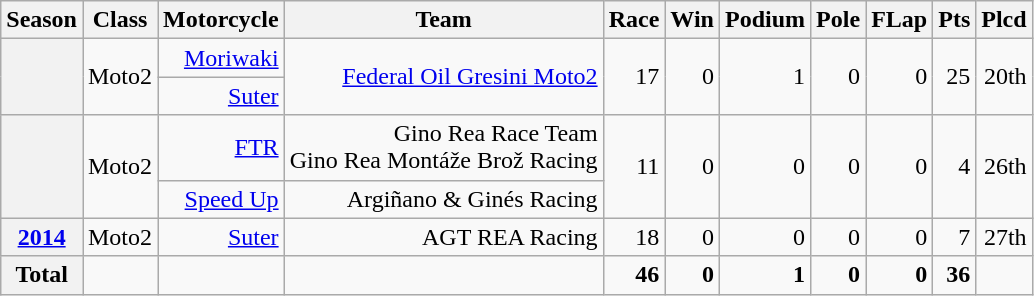<table class="wikitable" style=text-align:right>
<tr>
<th>Season</th>
<th>Class</th>
<th>Motorcycle</th>
<th>Team</th>
<th>Race</th>
<th>Win</th>
<th>Podium</th>
<th>Pole</th>
<th>FLap</th>
<th>Pts</th>
<th>Plcd</th>
</tr>
<tr>
<th rowspan=2></th>
<td rowspan=2>Moto2</td>
<td><a href='#'>Moriwaki</a></td>
<td rowspan=2><a href='#'>Federal Oil Gresini Moto2</a></td>
<td rowspan=2>17</td>
<td rowspan=2>0</td>
<td rowspan=2>1</td>
<td rowspan=2>0</td>
<td rowspan=2>0</td>
<td rowspan=2>25</td>
<td rowspan=2>20th</td>
</tr>
<tr>
<td><a href='#'>Suter</a></td>
</tr>
<tr>
<th rowspan=2></th>
<td rowspan=2>Moto2</td>
<td><a href='#'>FTR</a></td>
<td>Gino Rea Race Team<br>Gino Rea Montáže Brož Racing</td>
<td rowspan=2>11</td>
<td rowspan=2>0</td>
<td rowspan=2>0</td>
<td rowspan=2>0</td>
<td rowspan=2>0</td>
<td rowspan=2>4</td>
<td rowspan=2>26th</td>
</tr>
<tr>
<td><a href='#'>Speed Up</a></td>
<td>Argiñano & Ginés Racing</td>
</tr>
<tr>
<th><a href='#'>2014</a></th>
<td>Moto2</td>
<td><a href='#'>Suter</a></td>
<td>AGT REA Racing</td>
<td>18</td>
<td>0</td>
<td>0</td>
<td>0</td>
<td>0</td>
<td>7</td>
<td>27th</td>
</tr>
<tr>
<th>Total</th>
<td></td>
<td></td>
<td></td>
<td><strong>46</strong></td>
<td><strong>0</strong></td>
<td><strong>1</strong></td>
<td><strong>0</strong></td>
<td><strong>0</strong></td>
<td><strong>36</strong></td>
<td></td>
</tr>
</table>
